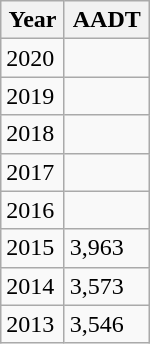<table class="wikitable" border="1" width="100px" align="right" margin="10px">
<tr>
<th>Year</th>
<th>AADT</th>
</tr>
<tr>
<td>2020</td>
<td></td>
</tr>
<tr>
<td>2019</td>
<td></td>
</tr>
<tr>
<td>2018</td>
<td></td>
</tr>
<tr>
<td>2017</td>
<td></td>
</tr>
<tr>
<td>2016</td>
<td></td>
</tr>
<tr>
<td>2015</td>
<td>3,963</td>
</tr>
<tr>
<td>2014</td>
<td>3,573</td>
</tr>
<tr>
<td>2013</td>
<td>3,546</td>
</tr>
</table>
